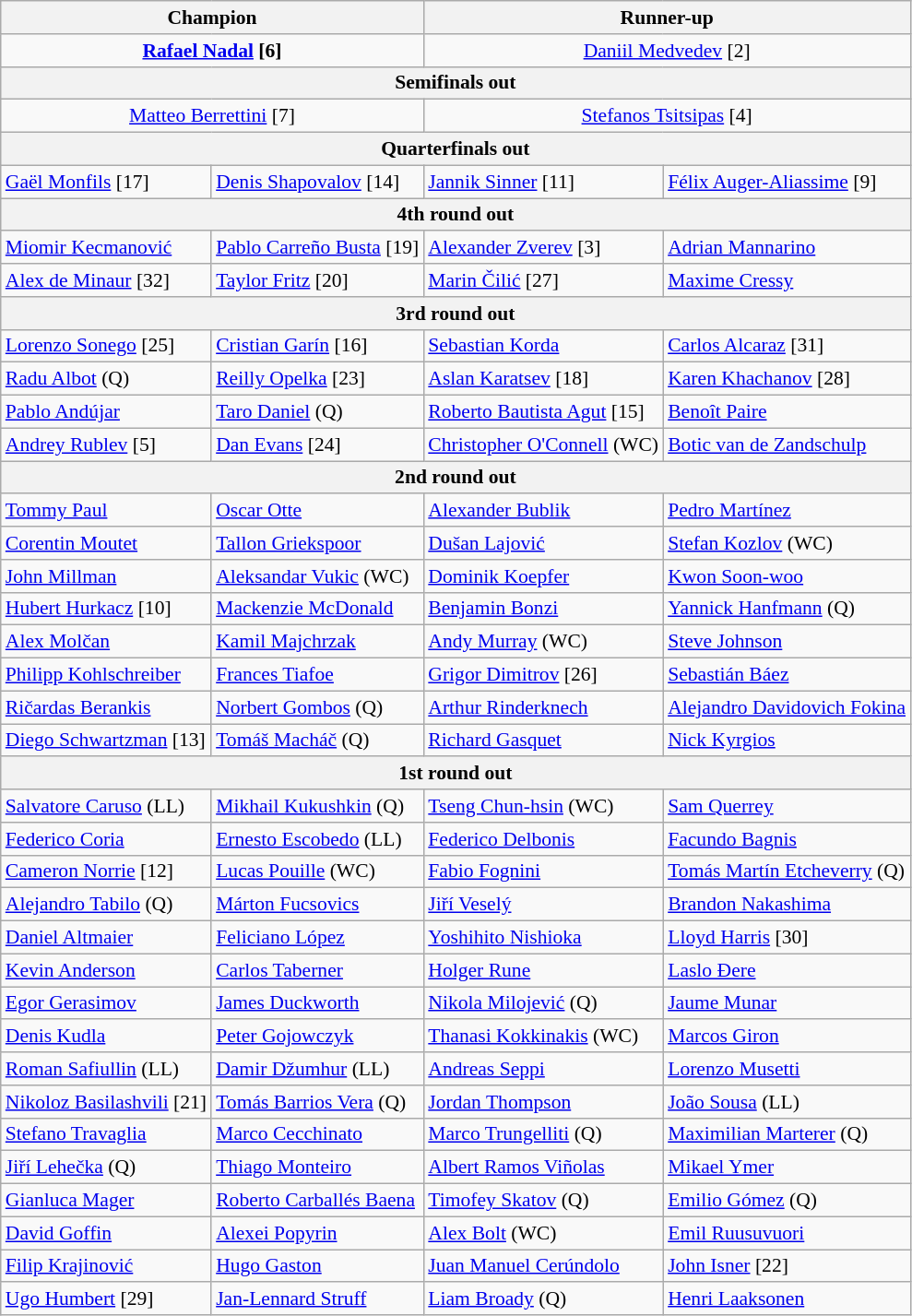<table class="wikitable collapsible collapsed" style="font-size:90%">
<tr>
<th colspan="2">Champion</th>
<th colspan="2">Runner-up</th>
</tr>
<tr style="text-align:center;">
<td colspan="2"> <strong><a href='#'>Rafael Nadal</a> [6]</strong></td>
<td colspan="2"> <a href='#'>Daniil Medvedev</a> [2]</td>
</tr>
<tr>
<th colspan="4">Semifinals out</th>
</tr>
<tr>
<td colspan="2" style="text-align:center;"> <a href='#'>Matteo Berrettini</a> [7]</td>
<td colspan="2" style="text-align:center;"> <a href='#'>Stefanos Tsitsipas</a> [4]</td>
</tr>
<tr>
<th colspan="4">Quarterfinals out</th>
</tr>
<tr>
<td> <a href='#'>Gaël Monfils</a> [17]</td>
<td> <a href='#'>Denis Shapovalov</a> [14]</td>
<td> <a href='#'>Jannik Sinner</a> [11]</td>
<td> <a href='#'>Félix Auger-Aliassime</a> [9]</td>
</tr>
<tr>
<th colspan="4">4th round out</th>
</tr>
<tr>
<td> <a href='#'>Miomir Kecmanović</a></td>
<td> <a href='#'>Pablo Carreño Busta</a> [19]</td>
<td> <a href='#'>Alexander Zverev</a> [3]</td>
<td> <a href='#'>Adrian Mannarino</a></td>
</tr>
<tr>
<td> <a href='#'>Alex de Minaur</a> [32]</td>
<td> <a href='#'>Taylor Fritz</a> [20]</td>
<td> <a href='#'>Marin Čilić</a> [27]</td>
<td> <a href='#'>Maxime Cressy</a></td>
</tr>
<tr>
<th colspan="4">3rd round out</th>
</tr>
<tr>
<td> <a href='#'>Lorenzo Sonego</a> [25]</td>
<td> <a href='#'>Cristian Garín</a> [16]</td>
<td> <a href='#'>Sebastian Korda</a></td>
<td> <a href='#'>Carlos Alcaraz</a> [31]</td>
</tr>
<tr>
<td> <a href='#'>Radu Albot</a> (Q)</td>
<td> <a href='#'>Reilly Opelka</a> [23]</td>
<td> <a href='#'>Aslan Karatsev</a> [18]</td>
<td> <a href='#'>Karen Khachanov</a> [28]</td>
</tr>
<tr>
<td> <a href='#'>Pablo Andújar</a></td>
<td> <a href='#'>Taro Daniel</a> (Q)</td>
<td> <a href='#'>Roberto Bautista Agut</a> [15]</td>
<td> <a href='#'>Benoît Paire</a></td>
</tr>
<tr>
<td> <a href='#'>Andrey Rublev</a> [5]</td>
<td> <a href='#'>Dan Evans</a> [24]</td>
<td> <a href='#'>Christopher O'Connell</a> (WC)</td>
<td> <a href='#'>Botic van de Zandschulp</a></td>
</tr>
<tr>
<th colspan="4">2nd round out</th>
</tr>
<tr>
<td> <a href='#'>Tommy Paul</a></td>
<td> <a href='#'>Oscar Otte</a></td>
<td> <a href='#'>Alexander Bublik</a></td>
<td> <a href='#'>Pedro Martínez</a></td>
</tr>
<tr>
<td> <a href='#'>Corentin Moutet</a></td>
<td> <a href='#'>Tallon Griekspoor</a></td>
<td> <a href='#'>Dušan Lajović</a></td>
<td> <a href='#'>Stefan Kozlov</a> (WC)</td>
</tr>
<tr>
<td> <a href='#'>John Millman</a></td>
<td> <a href='#'>Aleksandar Vukic</a> (WC)</td>
<td> <a href='#'>Dominik Koepfer</a></td>
<td> <a href='#'>Kwon Soon-woo</a></td>
</tr>
<tr>
<td> <a href='#'>Hubert Hurkacz</a> [10]</td>
<td> <a href='#'>Mackenzie McDonald</a></td>
<td> <a href='#'>Benjamin Bonzi</a></td>
<td> <a href='#'>Yannick Hanfmann</a> (Q)</td>
</tr>
<tr>
<td> <a href='#'>Alex Molčan</a></td>
<td> <a href='#'>Kamil Majchrzak</a></td>
<td> <a href='#'>Andy Murray</a> (WC)</td>
<td> <a href='#'>Steve Johnson</a></td>
</tr>
<tr>
<td> <a href='#'>Philipp Kohlschreiber</a></td>
<td> <a href='#'>Frances Tiafoe</a></td>
<td> <a href='#'>Grigor Dimitrov</a> [26]</td>
<td> <a href='#'>Sebastián Báez</a></td>
</tr>
<tr>
<td> <a href='#'>Ričardas Berankis</a></td>
<td> <a href='#'>Norbert Gombos</a> (Q)</td>
<td> <a href='#'>Arthur Rinderknech</a></td>
<td> <a href='#'>Alejandro Davidovich Fokina</a></td>
</tr>
<tr>
<td> <a href='#'>Diego Schwartzman</a> [13]</td>
<td> <a href='#'>Tomáš Macháč</a> (Q)</td>
<td> <a href='#'>Richard Gasquet</a></td>
<td> <a href='#'>Nick Kyrgios</a></td>
</tr>
<tr>
<th colspan="4">1st round out</th>
</tr>
<tr>
<td> <a href='#'>Salvatore Caruso</a> (LL)</td>
<td> <a href='#'>Mikhail Kukushkin</a> (Q)</td>
<td> <a href='#'>Tseng Chun-hsin</a> (WC)</td>
<td> <a href='#'>Sam Querrey</a></td>
</tr>
<tr>
<td> <a href='#'>Federico Coria</a></td>
<td> <a href='#'>Ernesto Escobedo</a> (LL)</td>
<td> <a href='#'>Federico Delbonis</a></td>
<td> <a href='#'>Facundo Bagnis</a></td>
</tr>
<tr>
<td> <a href='#'>Cameron Norrie</a> [12]</td>
<td> <a href='#'>Lucas Pouille</a> (WC)</td>
<td> <a href='#'>Fabio Fognini</a></td>
<td> <a href='#'>Tomás Martín Etcheverry</a> (Q)</td>
</tr>
<tr>
<td> <a href='#'>Alejandro Tabilo</a> (Q)</td>
<td> <a href='#'>Márton Fucsovics</a></td>
<td> <a href='#'>Jiří Veselý</a></td>
<td> <a href='#'>Brandon Nakashima</a></td>
</tr>
<tr>
<td> <a href='#'>Daniel Altmaier</a></td>
<td> <a href='#'>Feliciano López</a></td>
<td> <a href='#'>Yoshihito Nishioka</a></td>
<td> <a href='#'>Lloyd Harris</a> [30]</td>
</tr>
<tr>
<td> <a href='#'>Kevin Anderson</a></td>
<td> <a href='#'>Carlos Taberner</a></td>
<td> <a href='#'>Holger Rune</a></td>
<td> <a href='#'>Laslo Đere</a></td>
</tr>
<tr>
<td> <a href='#'>Egor Gerasimov</a></td>
<td> <a href='#'>James Duckworth</a></td>
<td> <a href='#'>Nikola Milojević</a> (Q)</td>
<td> <a href='#'>Jaume Munar</a></td>
</tr>
<tr>
<td> <a href='#'>Denis Kudla</a></td>
<td> <a href='#'>Peter Gojowczyk</a></td>
<td> <a href='#'>Thanasi Kokkinakis</a> (WC)</td>
<td> <a href='#'>Marcos Giron</a></td>
</tr>
<tr>
<td> <a href='#'>Roman Safiullin</a> (LL)</td>
<td> <a href='#'>Damir Džumhur</a> (LL)</td>
<td> <a href='#'>Andreas Seppi</a></td>
<td> <a href='#'>Lorenzo Musetti</a></td>
</tr>
<tr>
<td> <a href='#'>Nikoloz Basilashvili</a> [21]</td>
<td> <a href='#'>Tomás Barrios Vera</a> (Q)</td>
<td> <a href='#'>Jordan Thompson</a></td>
<td> <a href='#'>João Sousa</a> (LL)</td>
</tr>
<tr>
<td> <a href='#'>Stefano Travaglia</a></td>
<td> <a href='#'>Marco Cecchinato</a></td>
<td> <a href='#'>Marco Trungelliti</a> (Q)</td>
<td> <a href='#'>Maximilian Marterer</a> (Q)</td>
</tr>
<tr>
<td> <a href='#'>Jiří Lehečka</a> (Q)</td>
<td> <a href='#'>Thiago Monteiro</a></td>
<td> <a href='#'>Albert Ramos Viñolas</a></td>
<td> <a href='#'>Mikael Ymer</a></td>
</tr>
<tr>
<td> <a href='#'>Gianluca Mager</a></td>
<td> <a href='#'>Roberto Carballés Baena</a></td>
<td> <a href='#'>Timofey Skatov</a> (Q)</td>
<td> <a href='#'>Emilio Gómez</a> (Q)</td>
</tr>
<tr>
<td> <a href='#'>David Goffin</a></td>
<td> <a href='#'>Alexei Popyrin</a></td>
<td> <a href='#'>Alex Bolt</a> (WC)</td>
<td> <a href='#'>Emil Ruusuvuori</a></td>
</tr>
<tr>
<td> <a href='#'>Filip Krajinović</a></td>
<td> <a href='#'>Hugo Gaston</a></td>
<td> <a href='#'>Juan Manuel Cerúndolo</a></td>
<td> <a href='#'>John Isner</a> [22]</td>
</tr>
<tr>
<td> <a href='#'>Ugo Humbert</a> [29]</td>
<td> <a href='#'>Jan-Lennard Struff</a></td>
<td> <a href='#'>Liam Broady</a> (Q)</td>
<td> <a href='#'>Henri Laaksonen</a></td>
</tr>
</table>
